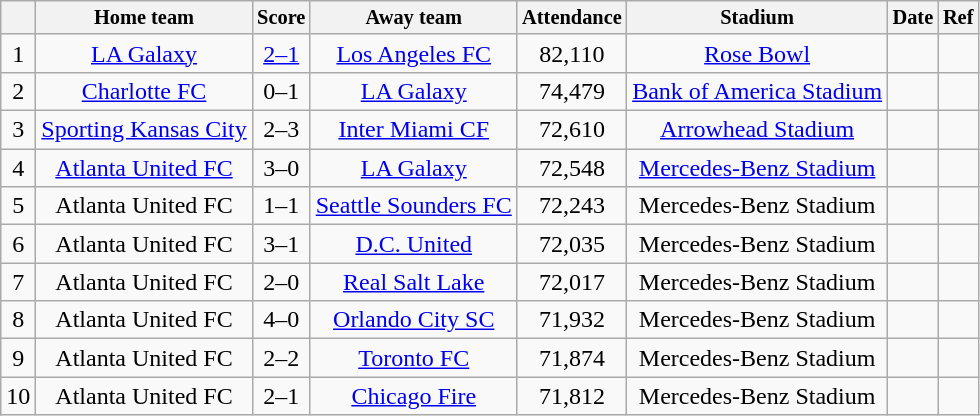<table class="wikitable sortable" style="text-align:center">
<tr>
<th style=font-size:85%></th>
<th style=font-size:85%>Home team</th>
<th style=font-size:85% class=unsortable>Score</th>
<th style=font-size:85%>Away team</th>
<th style=font-size:85%>Attendance</th>
<th style=font-size:85%>Stadium</th>
<th style=font-size:85%>Date</th>
<th style=font-size:85% class=unsortable>Ref</th>
</tr>
<tr>
<td>1</td>
<td><a href='#'>LA Galaxy</a></td>
<td><a href='#'>2–1</a></td>
<td><a href='#'>Los Angeles FC</a></td>
<td>82,110</td>
<td><a href='#'>Rose Bowl</a></td>
<td></td>
<td></td>
</tr>
<tr>
<td>2</td>
<td><a href='#'>Charlotte FC</a></td>
<td>0–1</td>
<td><a href='#'>LA Galaxy</a></td>
<td>74,479</td>
<td><a href='#'>Bank of America Stadium</a></td>
<td></td>
<td></td>
</tr>
<tr>
<td>3</td>
<td><a href='#'>Sporting Kansas City</a></td>
<td>2–3</td>
<td><a href='#'>Inter Miami CF</a></td>
<td>72,610</td>
<td><a href='#'>Arrowhead Stadium</a></td>
<td></td>
<td></td>
</tr>
<tr>
<td>4</td>
<td><a href='#'>Atlanta United FC</a></td>
<td>3–0</td>
<td><a href='#'>LA Galaxy</a></td>
<td>72,548</td>
<td><a href='#'>Mercedes-Benz Stadium</a></td>
<td></td>
<td></td>
</tr>
<tr>
<td>5</td>
<td>Atlanta United FC</td>
<td>1–1</td>
<td><a href='#'>Seattle Sounders FC</a></td>
<td>72,243</td>
<td>Mercedes-Benz Stadium</td>
<td></td>
<td></td>
</tr>
<tr>
<td>6</td>
<td>Atlanta United FC</td>
<td>3–1</td>
<td><a href='#'>D.C. United</a></td>
<td>72,035</td>
<td>Mercedes-Benz Stadium</td>
<td></td>
<td></td>
</tr>
<tr>
<td>7</td>
<td>Atlanta United FC</td>
<td>2–0</td>
<td><a href='#'>Real Salt Lake</a></td>
<td>72,017</td>
<td>Mercedes-Benz Stadium</td>
<td></td>
<td></td>
</tr>
<tr>
<td>8</td>
<td>Atlanta United FC</td>
<td>4–0</td>
<td><a href='#'>Orlando City SC</a></td>
<td>71,932</td>
<td>Mercedes-Benz Stadium</td>
<td></td>
<td></td>
</tr>
<tr>
<td>9</td>
<td>Atlanta United FC</td>
<td>2–2</td>
<td><a href='#'>Toronto FC</a></td>
<td>71,874</td>
<td>Mercedes-Benz Stadium</td>
<td></td>
<td></td>
</tr>
<tr>
<td>10</td>
<td>Atlanta United FC</td>
<td>2–1</td>
<td><a href='#'>Chicago Fire</a></td>
<td>71,812</td>
<td>Mercedes-Benz Stadium</td>
<td></td>
<td></td>
</tr>
</table>
